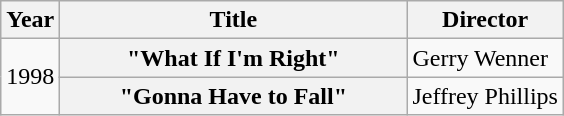<table class="wikitable plainrowheaders">
<tr>
<th>Year</th>
<th style="width:14em;">Title</th>
<th>Director</th>
</tr>
<tr>
<td rowspan="2">1998</td>
<th scope="row">"What If I'm Right"</th>
<td>Gerry Wenner</td>
</tr>
<tr>
<th scope="row">"Gonna Have to Fall"</th>
<td>Jeffrey Phillips</td>
</tr>
</table>
